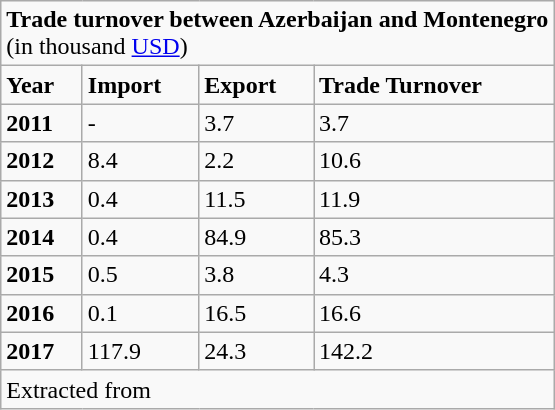<table class="wikitable">
<tr>
<td colspan="4"><strong>Trade turnover between Azerbaijan and Montenegro</strong><br>(in thousand <a href='#'>USD</a>)</td>
</tr>
<tr>
<td><strong>Year</strong></td>
<td><strong>Import</strong></td>
<td><strong>Export</strong></td>
<td><strong>Trade Turnover</strong></td>
</tr>
<tr>
<td><strong>2011</strong></td>
<td>-</td>
<td>3.7</td>
<td>3.7</td>
</tr>
<tr>
<td><strong>2012</strong></td>
<td>8.4</td>
<td>2.2</td>
<td>10.6</td>
</tr>
<tr>
<td><strong>2013</strong></td>
<td>0.4</td>
<td>11.5</td>
<td>11.9</td>
</tr>
<tr>
<td><strong>2014</strong></td>
<td>0.4</td>
<td>84.9</td>
<td>85.3</td>
</tr>
<tr>
<td><strong>2015</strong></td>
<td>0.5</td>
<td>3.8</td>
<td>4.3</td>
</tr>
<tr>
<td><strong>2016</strong></td>
<td>0.1</td>
<td>16.5</td>
<td>16.6</td>
</tr>
<tr>
<td><strong>2017</strong></td>
<td>117.9</td>
<td>24.3</td>
<td>142.2</td>
</tr>
<tr>
<td colspan="4">Extracted from </td>
</tr>
</table>
